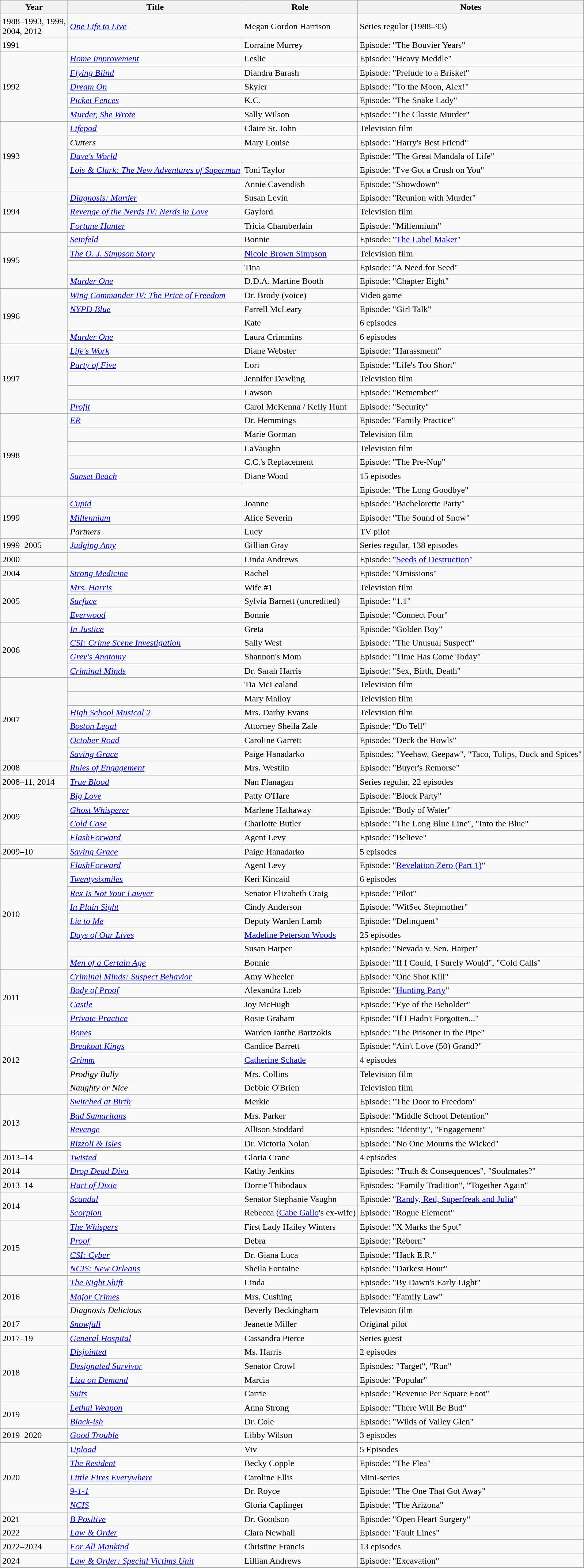<table class="wikitable sortable">
<tr>
<th>Year</th>
<th>Title</th>
<th>Role</th>
<th class="unsortable">Notes</th>
</tr>
<tr>
<td>1988–1993, 1999,<br>2004, 2012</td>
<td><em><a href='#'>One Life to Live</a></em></td>
<td>Megan Gordon Harrison</td>
<td>Series regular (1988–93)</td>
</tr>
<tr>
<td>1991</td>
<td><em></em></td>
<td>Lorraine Murrey</td>
<td>Episode: "The Bouvier Years"</td>
</tr>
<tr>
<td rowspan="5">1992</td>
<td><em><a href='#'>Home Improvement</a></em></td>
<td>Leslie</td>
<td>Episode: "Heavy Meddle"</td>
</tr>
<tr>
<td><em><a href='#'>Flying Blind</a></em></td>
<td>Diandra Barash</td>
<td>Episode: "Prelude to a Brisket"</td>
</tr>
<tr>
<td><em><a href='#'>Dream On</a></em></td>
<td>Skyler</td>
<td>Episode: "To the Moon, Alex!"</td>
</tr>
<tr>
<td><em><a href='#'>Picket Fences</a></em></td>
<td>K.C.</td>
<td>Episode: "The Snake Lady"</td>
</tr>
<tr>
<td><em><a href='#'>Murder, She Wrote</a></em></td>
<td>Sally Wilson</td>
<td>Episode: "The Classic Murder"</td>
</tr>
<tr>
<td rowspan="5">1993</td>
<td><em><a href='#'>Lifepod</a></em></td>
<td>Claire St. John</td>
<td>Television film</td>
</tr>
<tr>
<td><em>Cutters</em></td>
<td>Mary Louise</td>
<td>Episode: "Harry's Best Friend"</td>
</tr>
<tr>
<td><em><a href='#'>Dave's World</a></em></td>
<td></td>
<td>Episode: "The Great Mandala of Life"</td>
</tr>
<tr>
<td><em><a href='#'>Lois & Clark: The New Adventures of Superman</a></em></td>
<td>Toni Taylor</td>
<td>Episode: "I've Got a Crush on You"</td>
</tr>
<tr>
<td><em></em></td>
<td>Annie Cavendish</td>
<td>Episode: "Showdown"</td>
</tr>
<tr>
<td rowspan="3">1994</td>
<td><em><a href='#'>Diagnosis: Murder</a></em></td>
<td>Susan Levin</td>
<td>Episode: "Reunion with Murder"</td>
</tr>
<tr>
<td><em><a href='#'>Revenge of the Nerds IV: Nerds in Love</a></em></td>
<td>Gaylord</td>
<td>Television film</td>
</tr>
<tr>
<td><em><a href='#'>Fortune Hunter</a></em></td>
<td>Tricia Chamberlain</td>
<td>Episode: "Millennium"</td>
</tr>
<tr>
<td rowspan="4">1995</td>
<td><em><a href='#'>Seinfeld</a></em></td>
<td>Bonnie</td>
<td>Episode: "<a href='#'>The Label Maker</a>"</td>
</tr>
<tr>
<td><em><a href='#'>The O. J. Simpson Story</a></em></td>
<td><a href='#'>Nicole Brown Simpson</a></td>
<td>Television film</td>
</tr>
<tr>
<td><em></em></td>
<td>Tina</td>
<td>Episode: "A Need for Seed"</td>
</tr>
<tr>
<td><em><a href='#'>Murder One</a></em></td>
<td>D.D.A. Martine Booth</td>
<td>Episode: "Chapter Eight"</td>
</tr>
<tr>
<td rowspan="4">1996</td>
<td><em><a href='#'>Wing Commander IV: The Price of Freedom</a></em></td>
<td>Dr. Brody (voice)</td>
<td>Video game</td>
</tr>
<tr>
<td><em><a href='#'>NYPD Blue</a></em></td>
<td>Farrell McLeary</td>
<td>Episode: "Girl Talk"</td>
</tr>
<tr>
<td><em></em></td>
<td>Kate</td>
<td>6 episodes</td>
</tr>
<tr>
<td><em><a href='#'>Murder One</a></em></td>
<td>Laura Crimmins</td>
<td>6 episodes</td>
</tr>
<tr>
<td rowspan="5">1997</td>
<td><em><a href='#'>Life's Work</a></em></td>
<td>Diane Webster</td>
<td>Episode: "Harassment"</td>
</tr>
<tr>
<td><em><a href='#'>Party of Five</a></em></td>
<td>Lori</td>
<td>Episode: "Life's Too Short"</td>
</tr>
<tr>
<td><em></em></td>
<td>Jennifer Dawling</td>
<td>Television film</td>
</tr>
<tr>
<td><em></em></td>
<td>Lawson</td>
<td>Episode: "Remember"</td>
</tr>
<tr>
<td><em><a href='#'>Profit</a></em></td>
<td>Carol McKenna / Kelly Hunt</td>
<td>Episode: "Security"</td>
</tr>
<tr>
<td rowspan="6">1998</td>
<td><em><a href='#'>ER</a></em></td>
<td>Dr. Hemmings</td>
<td>Episode: "Family Practice"</td>
</tr>
<tr>
<td><em></em></td>
<td>Marie Gorman</td>
<td>Television film</td>
</tr>
<tr>
<td><em></em></td>
<td>LaVaughn</td>
<td>Television film</td>
</tr>
<tr>
<td><em></em></td>
<td>C.C.'s Replacement</td>
<td>Episode: "The Pre-Nup"</td>
</tr>
<tr>
<td><em><a href='#'>Sunset Beach</a></em></td>
<td>Diane Wood</td>
<td>15 episodes</td>
</tr>
<tr>
<td><em></em></td>
<td></td>
<td>Episode: "The Long Goodbye"</td>
</tr>
<tr>
<td rowspan="3">1999</td>
<td><em><a href='#'>Cupid</a></em></td>
<td>Joanne</td>
<td>Episode: "Bachelorette Party"</td>
</tr>
<tr>
<td><em><a href='#'>Millennium</a></em></td>
<td>Alice Severin</td>
<td>Episode: "The Sound of Snow"</td>
</tr>
<tr>
<td><em>Partners</em></td>
<td>Lucy</td>
<td>TV pilot</td>
</tr>
<tr>
<td>1999–2005</td>
<td><em><a href='#'>Judging Amy</a></em></td>
<td>Gillian Gray</td>
<td>Series regular, 138 episodes</td>
</tr>
<tr>
<td>2000</td>
<td><em></em></td>
<td>Linda Andrews</td>
<td>Episode: "<a href='#'>Seeds of Destruction</a>"</td>
</tr>
<tr>
<td>2004</td>
<td><em><a href='#'>Strong Medicine</a></em></td>
<td>Rachel</td>
<td>Episode: "Omissions"</td>
</tr>
<tr>
<td rowspan="3">2005</td>
<td><em><a href='#'>Mrs. Harris</a></em></td>
<td>Wife #1</td>
<td>Television film</td>
</tr>
<tr>
<td><em><a href='#'>Surface</a></em></td>
<td>Sylvia Barnett (uncredited)</td>
<td>Episode: "1.1"</td>
</tr>
<tr>
<td><em><a href='#'>Everwood</a></em></td>
<td>Bonnie</td>
<td>Episode: "Connect Four"</td>
</tr>
<tr>
<td rowspan="4">2006</td>
<td><em><a href='#'>In Justice</a></em></td>
<td>Greta</td>
<td>Episode: "Golden Boy"</td>
</tr>
<tr>
<td><em><a href='#'>CSI: Crime Scene Investigation</a></em></td>
<td>Sally West</td>
<td>Episode: "The Unusual Suspect"</td>
</tr>
<tr>
<td><em><a href='#'>Grey's Anatomy</a></em></td>
<td>Shannon's Mom</td>
<td>Episode: "Time Has Come Today"</td>
</tr>
<tr>
<td><em><a href='#'>Criminal Minds</a></em></td>
<td>Dr. Sarah Harris</td>
<td>Episode: "Sex, Birth, Death"</td>
</tr>
<tr>
<td rowspan="6">2007</td>
<td><em></em></td>
<td>Tia McLealand</td>
<td>Television film</td>
</tr>
<tr>
<td><em></em></td>
<td>Mary Malloy</td>
<td>Television film</td>
</tr>
<tr>
<td><em><a href='#'>High School Musical 2</a></em></td>
<td>Mrs. Darby Evans</td>
<td>Television film</td>
</tr>
<tr>
<td><em><a href='#'>Boston Legal</a></em></td>
<td>Attorney Sheila Zale</td>
<td>Episode: "Do Tell"</td>
</tr>
<tr>
<td><em><a href='#'>October Road</a></em></td>
<td>Caroline Garrett</td>
<td>Episode: "Deck the Howls"</td>
</tr>
<tr>
<td><em><a href='#'>Saving Grace</a></em></td>
<td>Paige Hanadarko</td>
<td>Episodes: "Yeehaw, Geepaw", "Taco, Tulips, Duck and Spices"</td>
</tr>
<tr>
<td>2008</td>
<td><em><a href='#'>Rules of Engagement</a></em></td>
<td>Mrs. Westlin</td>
<td>Episode: "Buyer's Remorse"</td>
</tr>
<tr>
<td>2008–11, 2014</td>
<td><em><a href='#'>True Blood</a></em></td>
<td>Nan Flanagan</td>
<td>Series regular, 22 episodes</td>
</tr>
<tr>
<td rowspan="4">2009</td>
<td><em><a href='#'>Big Love</a></em></td>
<td>Patty O'Hare</td>
<td>Episode: "Block Party"</td>
</tr>
<tr>
<td><em><a href='#'>Ghost Whisperer</a></em></td>
<td>Marlene Hathaway</td>
<td>Episode: "Body of Water"</td>
</tr>
<tr>
<td><em><a href='#'>Cold Case</a></em></td>
<td>Charlotte Butler</td>
<td>Episode: "The Long Blue Line", "Into the Blue"</td>
</tr>
<tr>
<td><em><a href='#'>FlashForward</a></em></td>
<td>Agent Levy</td>
<td>Episode: "Believe"</td>
</tr>
<tr>
<td>2009–10</td>
<td><em><a href='#'>Saving Grace</a></em></td>
<td>Paige Hanadarko</td>
<td>5 episodes</td>
</tr>
<tr>
<td rowspan="8">2010</td>
<td><em><a href='#'>FlashForward</a></em></td>
<td>Agent Levy</td>
<td>Episode: "<a href='#'>Revelation Zero (Part 1)</a>"</td>
</tr>
<tr>
<td><em><a href='#'>Twentysixmiles</a></em></td>
<td>Keri Kincaid</td>
<td>6 episodes</td>
</tr>
<tr>
<td><em><a href='#'>Rex Is Not Your Lawyer</a></em></td>
<td>Senator Elizabeth Craig</td>
<td>Episode: "Pilot"</td>
</tr>
<tr>
<td><em><a href='#'>In Plain Sight</a></em></td>
<td>Cindy Anderson</td>
<td>Episode: "WitSec Stepmother"</td>
</tr>
<tr>
<td><em><a href='#'>Lie to Me</a></em></td>
<td>Deputy Warden Lamb</td>
<td>Episode: "Delinquent"</td>
</tr>
<tr>
<td><em><a href='#'>Days of Our Lives</a></em></td>
<td><a href='#'>Madeline Peterson Woods</a></td>
<td>25 episodes</td>
</tr>
<tr>
<td><em></em></td>
<td>Susan Harper</td>
<td>Episode: "Nevada v. Sen. Harper"</td>
</tr>
<tr>
<td><em><a href='#'>Men of a Certain Age</a></em></td>
<td>Bonnie</td>
<td>Episode: "If I Could, I Surely Would", "Cold Calls"</td>
</tr>
<tr>
<td rowspan="4">2011</td>
<td><em><a href='#'>Criminal Minds: Suspect Behavior</a></em></td>
<td>Amy Wheeler</td>
<td>Episode: "One Shot Kill"</td>
</tr>
<tr>
<td><em><a href='#'>Body of Proof</a></em></td>
<td>Alexandra Loeb</td>
<td>Episode: "<a href='#'>Hunting Party</a>"</td>
</tr>
<tr>
<td><em><a href='#'>Castle</a></em></td>
<td>Joy McHugh</td>
<td>Episode: "Eye of the Beholder"</td>
</tr>
<tr>
<td><em><a href='#'>Private Practice</a></em></td>
<td>Rosie Graham</td>
<td>Episode: "If I Hadn't Forgotten..."</td>
</tr>
<tr>
<td rowspan="5">2012</td>
<td><em><a href='#'>Bones</a></em></td>
<td>Warden Ianthe Bartzokis</td>
<td>Episode: "The Prisoner in the Pipe"</td>
</tr>
<tr>
<td><em><a href='#'>Breakout Kings</a></em></td>
<td>Candice Barrett</td>
<td>Episode: "Ain't Love (50) Grand?"</td>
</tr>
<tr>
<td><em><a href='#'>Grimm</a></em></td>
<td><a href='#'>Catherine Schade</a></td>
<td>4 episodes</td>
</tr>
<tr>
<td><em>Prodigy Bully</em></td>
<td>Mrs. Collins</td>
<td>Television film</td>
</tr>
<tr>
<td><em>Naughty or Nice</em></td>
<td>Debbie O'Brien</td>
<td>Television film</td>
</tr>
<tr>
<td rowspan="4">2013</td>
<td><em><a href='#'>Switched at Birth</a></em></td>
<td>Merkie</td>
<td>Episode: "The Door to Freedom"</td>
</tr>
<tr>
<td><em><a href='#'>Bad Samaritans</a></em></td>
<td>Mrs. Parker</td>
<td>Episode: "Middle School Detention"</td>
</tr>
<tr>
<td><em><a href='#'>Revenge</a></em></td>
<td>Allison Stoddard</td>
<td>Episodes: "Identity", "Engagement"</td>
</tr>
<tr>
<td><em><a href='#'>Rizzoli & Isles</a></em></td>
<td>Dr. Victoria Nolan</td>
<td>Episode: "No One Mourns the Wicked"</td>
</tr>
<tr>
<td>2013–14</td>
<td><em><a href='#'>Twisted</a></em></td>
<td>Gloria Crane</td>
<td>4 episodes</td>
</tr>
<tr>
<td>2014</td>
<td><em><a href='#'>Drop Dead Diva</a></em></td>
<td>Kathy Jenkins</td>
<td>Episodes: "Truth & Consequences", "Soulmates?"</td>
</tr>
<tr>
<td>2013–14</td>
<td><em><a href='#'>Hart of Dixie</a></em></td>
<td>Dorrie Thibodaux</td>
<td>Episodes: "Family Tradition", "Together Again"</td>
</tr>
<tr>
<td rowspan="2">2014</td>
<td><em><a href='#'>Scandal</a></em></td>
<td>Senator Stephanie Vaughn</td>
<td>Episode: "<a href='#'>Randy, Red, Superfreak and Julia</a>"</td>
</tr>
<tr>
<td><em><a href='#'>Scorpion</a></em></td>
<td>Rebecca (<a href='#'>Cabe Gallo</a>'s ex-wife)</td>
<td>Episode: "Rogue Element"</td>
</tr>
<tr>
<td rowspan="4">2015</td>
<td><em><a href='#'>The Whispers</a></em></td>
<td>First Lady Hailey Winters</td>
<td>Episode: "X Marks the Spot"</td>
</tr>
<tr>
<td><em><a href='#'>Proof</a></em></td>
<td>Debra</td>
<td>Episode: "Reborn"</td>
</tr>
<tr>
<td><em><a href='#'>CSI: Cyber</a></em></td>
<td>Dr. Giana Luca</td>
<td>Episode: "Hack E.R."</td>
</tr>
<tr>
<td><em><a href='#'>NCIS: New Orleans</a></em></td>
<td>Sheila Fontaine</td>
<td>Episode: "Darkest Hour"</td>
</tr>
<tr>
<td rowspan="3">2016</td>
<td><em><a href='#'>The Night Shift</a></em></td>
<td>Linda</td>
<td>Episode: "By Dawn's Early Light"</td>
</tr>
<tr>
<td><em><a href='#'>Major Crimes</a></em></td>
<td>Mrs. Cushing</td>
<td>Episode: "Family Law"</td>
</tr>
<tr>
<td><em>Diagnosis Delicious</em></td>
<td>Beverly Beckingham</td>
<td>Television film</td>
</tr>
<tr>
<td>2017</td>
<td><em><a href='#'>Snowfall</a></em></td>
<td>Jeanette Miller</td>
<td>Original pilot</td>
</tr>
<tr>
<td>2017–19</td>
<td><em><a href='#'>General Hospital</a></em></td>
<td>Cassandra Pierce</td>
<td>Series guest</td>
</tr>
<tr>
<td rowspan="4">2018</td>
<td><em><a href='#'>Disjointed</a></em></td>
<td>Ms. Harris</td>
<td>2 episodes</td>
</tr>
<tr>
<td><em><a href='#'>Designated Survivor</a></em></td>
<td>Senator Crowl</td>
<td>Episodes: "Target", "Run"</td>
</tr>
<tr>
<td><em><a href='#'>Liza on Demand</a></em></td>
<td>Marcia</td>
<td>Episode: "Popular"</td>
</tr>
<tr>
<td><em><a href='#'>Suits</a></em></td>
<td>Carrie</td>
<td>Episode: "Revenue Per Square Foot"</td>
</tr>
<tr>
<td rowspan="2">2019</td>
<td><em><a href='#'>Lethal Weapon</a></em></td>
<td>Anna Strong</td>
<td>Episode: "There Will Be Bud"</td>
</tr>
<tr>
<td><em><a href='#'>Black-ish</a></em></td>
<td>Dr. Cole</td>
<td>Episode: "Wilds of Valley Glen"</td>
</tr>
<tr>
<td>2019–2020</td>
<td><em><a href='#'>Good Trouble</a></em></td>
<td>Libby Wilson</td>
<td>3 episodes</td>
</tr>
<tr>
<td rowspan="5">2020</td>
<td><em><a href='#'>Upload</a></em></td>
<td>Viv</td>
<td>5 Episodes</td>
</tr>
<tr>
<td><em><a href='#'>The Resident</a></em></td>
<td>Becky Copple</td>
<td>Episode: "The Flea"</td>
</tr>
<tr>
<td><em><a href='#'>Little Fires Everywhere</a></em></td>
<td>Caroline Ellis</td>
<td>Mini-series</td>
</tr>
<tr>
<td><em><a href='#'>9-1-1</a></em></td>
<td>Dr. Royce</td>
<td>Episode: "The One That Got Away"</td>
</tr>
<tr>
<td><em><a href='#'>NCIS</a></em></td>
<td>Gloria Caplinger</td>
<td>Episode: "The Arizona"</td>
</tr>
<tr>
<td>2021</td>
<td><em><a href='#'>B Positive</a></em></td>
<td>Dr. Goodson</td>
<td>Episode: "Open Heart Surgery"</td>
</tr>
<tr>
<td>2022</td>
<td><em><a href='#'>Law & Order</a></em></td>
<td>Clara Newhall</td>
<td>Episode: "Fault Lines"</td>
</tr>
<tr>
<td>2022–2024</td>
<td><em><a href='#'>For All Mankind</a></em></td>
<td>Christine Francis</td>
<td>13 episodes</td>
</tr>
<tr>
<td>2024</td>
<td><em><a href='#'>Law & Order: Special Victims Unit</a></em></td>
<td>Lillian Andrews</td>
<td>Episode: "Excavation"</td>
</tr>
</table>
